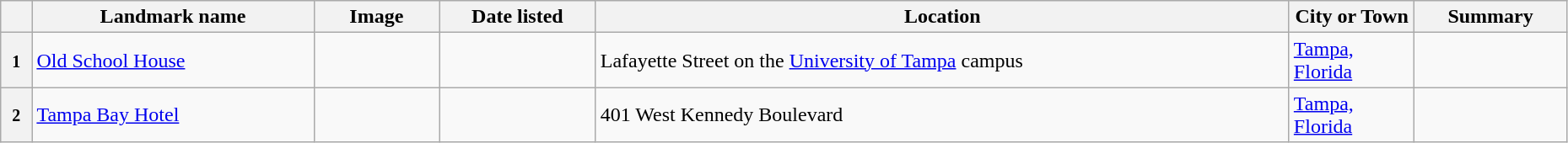<table class="wikitable sortable" style="width:98%">
<tr>
<th width = 2% ></th>
<th width = 18% ><strong>Landmark name</strong></th>
<th width = 8% class="unsortable" ><strong>Image</strong></th>
<th width = 10% ><strong>Date listed</strong></th>
<th><strong>Location</strong></th>
<th width = 8% ><strong>City or Town</strong></th>
<th class="unsortable" ><strong>Summary</strong></th>
</tr>
<tr>
<th><small>1</small></th>
<td><a href='#'>Old School House</a></td>
<td></td>
<td></td>
<td>Lafayette Street on the <a href='#'>University of Tampa</a> campus<br><small></small></td>
<td><a href='#'>Tampa, Florida</a></td>
<td></td>
</tr>
<tr>
<th><small>2</small></th>
<td><a href='#'>Tampa Bay Hotel</a></td>
<td></td>
<td></td>
<td>401 West Kennedy Boulevard<br><small></small></td>
<td><a href='#'>Tampa, Florida</a></td>
<td></td>
</tr>
</table>
